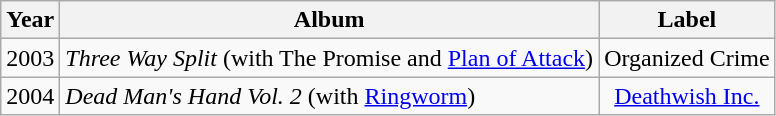<table class="wikitable">
<tr>
<th>Year</th>
<th>Album</th>
<th>Label</th>
</tr>
<tr>
<td>2003</td>
<td><em>Three Way Split</em> (with The Promise and <a href='#'>Plan of Attack</a>)</td>
<td style="text-align:center;">Organized Crime</td>
</tr>
<tr>
<td>2004</td>
<td><em>Dead Man's Hand Vol. 2</em> (with <a href='#'>Ringworm</a>)</td>
<td style="text-align:center;"><a href='#'>Deathwish Inc.</a></td>
</tr>
</table>
